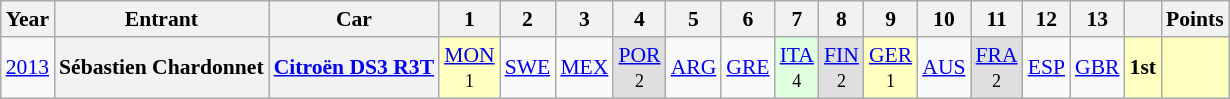<table class="wikitable" style="text-align:center; font-size:90%">
<tr>
<th>Year</th>
<th>Entrant</th>
<th>Car</th>
<th>1</th>
<th>2</th>
<th>3</th>
<th>4</th>
<th>5</th>
<th>6</th>
<th>7</th>
<th>8</th>
<th>9</th>
<th>10</th>
<th>11</th>
<th>12</th>
<th>13</th>
<th></th>
<th>Points</th>
</tr>
<tr>
<td><a href='#'>2013</a></td>
<th>Sébastien Chardonnet</th>
<th><a href='#'>Citroën DS3 R3T</a></th>
<td style="background:#ffffbf;"><a href='#'>MON</a><br><small>1</small></td>
<td><a href='#'>SWE</a></td>
<td><a href='#'>MEX</a></td>
<td style="background:#dfdfdf;"><a href='#'>POR</a><br><small>2</small></td>
<td><a href='#'>ARG</a></td>
<td><a href='#'>GRE</a></td>
<td style="background:#dfffdf;"><a href='#'>ITA</a><br><small>4</small></td>
<td style="background:#dfdfdf;"><a href='#'>FIN</a><br><small>2</small></td>
<td style="background:#ffffbf;"><a href='#'>GER</a><br><small>1</small></td>
<td><a href='#'>AUS</a></td>
<td style="background:#dfdfdf;"><a href='#'>FRA</a><br><small>2</small></td>
<td><a href='#'>ESP</a></td>
<td><a href='#'>GBR</a></td>
<td style="background:#FFFFBF;"><strong>1st</strong></td>
<td style="background:#FFFFBF;"><strong></strong></td>
</tr>
</table>
